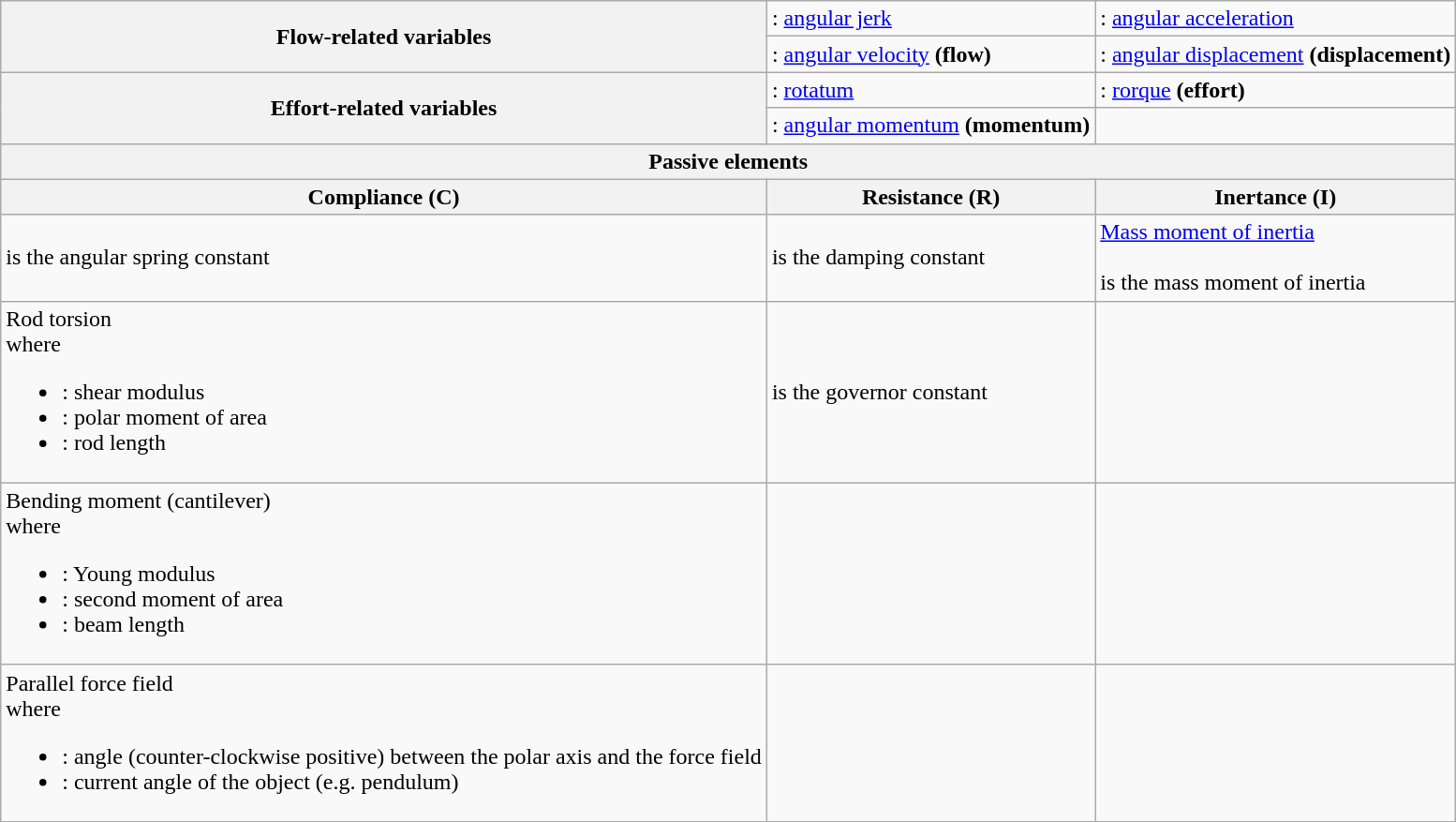<table class="wikitable">
<tr>
<th rowspan="2">Flow-related variables</th>
<td>: <a href='#'>angular jerk</a></td>
<td>: <a href='#'>angular acceleration</a></td>
</tr>
<tr>
<td>: <a href='#'>angular velocity</a> <strong>(flow)</strong></td>
<td>: <a href='#'>angular displacement</a> <strong>(displacement)</strong></td>
</tr>
<tr>
<th rowspan="2">Effort-related variables</th>
<td>: <a href='#'>rotatum</a></td>
<td>: <a href='#'>rorque</a> <strong>(effort)</strong></td>
</tr>
<tr>
<td>: <a href='#'>angular momentum</a> <strong>(momentum)</strong></td>
<td></td>
</tr>
<tr>
<th colspan="3">Passive elements</th>
</tr>
<tr>
<th>Compliance (C)</th>
<th>Resistance (R)</th>
<th>Inertance (I)</th>
</tr>
<tr>
<td> is the angular spring constant</td>
<td> is the damping constant</td>
<td><a href='#'>Mass moment of inertia</a><br><strong></strong><br> is the mass moment of inertia</td>
</tr>
<tr>
<td>Rod torsion<br>
where<ul><li>: shear modulus</li><li>: polar moment of area</li><li>: rod length</li></ul></td>
<td> is the governor constant</td>
<td></td>
</tr>
<tr>
<td>Bending moment (cantilever)<br>
where<ul><li>: Young modulus</li><li>: second moment of area</li><li>: beam length</li></ul></td>
<td></td>
<td></td>
</tr>
<tr>
<td>Parallel force field<br>
where<ul><li>: angle (counter-clockwise positive) between the polar axis and the force field</li><li>: current angle of the object (e.g. pendulum)</li></ul></td>
<td></td>
<td></td>
</tr>
</table>
